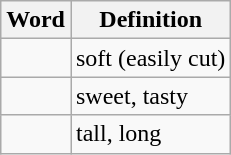<table class="wikitable">
<tr>
<th>Word</th>
<th>Definition</th>
</tr>
<tr>
<td></td>
<td>soft (easily cut)</td>
</tr>
<tr>
<td></td>
<td>sweet, tasty</td>
</tr>
<tr>
<td></td>
<td>tall, long</td>
</tr>
</table>
